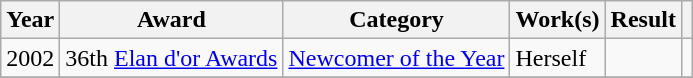<table class="wikitable">
<tr>
<th>Year</th>
<th>Award</th>
<th>Category</th>
<th>Work(s)</th>
<th>Result</th>
<th></th>
</tr>
<tr>
<td>2002</td>
<td>36th <a href='#'>Elan d'or Awards</a></td>
<td><a href='#'>Newcomer of the Year</a></td>
<td>Herself</td>
<td></td>
<td></td>
</tr>
<tr>
</tr>
</table>
